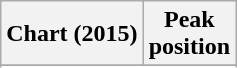<table class="wikitable sortable plainrowheaders" style="text-align:center">
<tr>
<th scope="col">Chart (2015)</th>
<th scope="col">Peak<br> position</th>
</tr>
<tr>
</tr>
<tr>
</tr>
<tr>
</tr>
<tr>
</tr>
</table>
